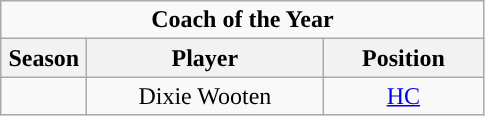<table class="wikitable sortable" style="text-align:center">
<tr>
<td colspan="4"><strong>Coach of the Year</strong></td>
</tr>
<tr>
<th style="width:50px; ">Season</th>
<th style="width:150px; ">Player</th>
<th style="width:100px; ">Position</th>
</tr>
<tr>
<td></td>
<td>Dixie Wooten</td>
<td><a href='#'>HC</a></td>
</tr>
</table>
